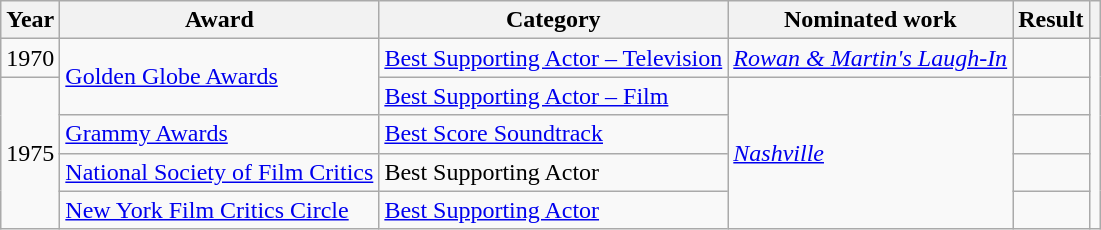<table class="wikitable sortable">
<tr>
<th>Year</th>
<th>Award</th>
<th>Category</th>
<th>Nominated work</th>
<th>Result</th>
<th></th>
</tr>
<tr>
<td>1970</td>
<td rowspan=2><a href='#'>Golden Globe Awards</a></td>
<td><a href='#'>Best Supporting Actor – Television</a></td>
<td><em><a href='#'>Rowan & Martin's Laugh-In</a></em></td>
<td></td>
<td rowspan=5></td>
</tr>
<tr>
<td rowspan="4">1975</td>
<td><a href='#'>Best Supporting Actor – Film</a></td>
<td rowspan=4><em><a href='#'>Nashville</a></em></td>
<td></td>
</tr>
<tr>
<td><a href='#'>Grammy Awards</a></td>
<td><a href='#'>Best Score Soundtrack</a></td>
<td></td>
</tr>
<tr>
<td><a href='#'>National Society of Film Critics</a></td>
<td>Best Supporting Actor</td>
<td></td>
</tr>
<tr>
<td><a href='#'>New York Film Critics Circle</a></td>
<td><a href='#'>Best Supporting Actor</a></td>
<td></td>
</tr>
</table>
